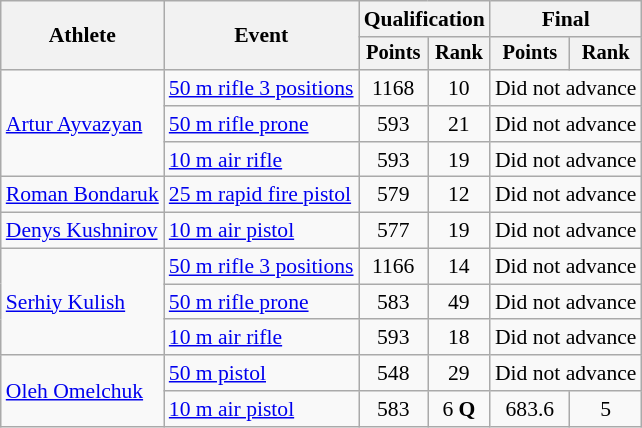<table class="wikitable" style="font-size:90%">
<tr>
<th rowspan="2">Athlete</th>
<th rowspan="2">Event</th>
<th colspan=2>Qualification</th>
<th colspan=2>Final</th>
</tr>
<tr style="font-size:95%">
<th>Points</th>
<th>Rank</th>
<th>Points</th>
<th>Rank</th>
</tr>
<tr align=center>
<td align=left rowspan=3><a href='#'>Artur Ayvazyan</a></td>
<td align=left><a href='#'>50 m rifle 3 positions</a></td>
<td>1168</td>
<td>10</td>
<td colspan=2>Did not advance</td>
</tr>
<tr align=center>
<td align=left><a href='#'>50 m rifle prone</a></td>
<td>593</td>
<td>21</td>
<td colspan=2>Did not advance</td>
</tr>
<tr align=center>
<td align=left><a href='#'>10 m air rifle</a></td>
<td>593</td>
<td>19</td>
<td colspan=2>Did not advance</td>
</tr>
<tr align=center>
<td align=left><a href='#'>Roman Bondaruk</a></td>
<td align=left><a href='#'>25 m rapid fire pistol</a></td>
<td>579</td>
<td>12</td>
<td colspan=2>Did not advance</td>
</tr>
<tr align=center>
<td align=left><a href='#'>Denys Kushnirov</a></td>
<td align=left><a href='#'>10 m air pistol</a></td>
<td>577</td>
<td>19</td>
<td colspan=2>Did not advance</td>
</tr>
<tr align=center>
<td align=left rowspan=3><a href='#'>Serhiy Kulish</a></td>
<td align=left><a href='#'>50 m rifle 3 positions</a></td>
<td>1166</td>
<td>14</td>
<td colspan=2>Did not advance</td>
</tr>
<tr align=center>
<td align=left><a href='#'>50 m rifle prone</a></td>
<td>583</td>
<td>49</td>
<td colspan=2>Did not advance</td>
</tr>
<tr align=center>
<td align=left><a href='#'>10 m air rifle</a></td>
<td>593</td>
<td>18</td>
<td colspan=2>Did not advance</td>
</tr>
<tr align=center>
<td align=left rowspan=2><a href='#'>Oleh Omelchuk</a></td>
<td align=left><a href='#'>50 m pistol</a></td>
<td>548</td>
<td>29</td>
<td colspan=2>Did not advance</td>
</tr>
<tr align=center>
<td align=left><a href='#'>10 m air pistol</a></td>
<td>583</td>
<td>6 <strong>Q</strong></td>
<td>683.6</td>
<td>5</td>
</tr>
</table>
